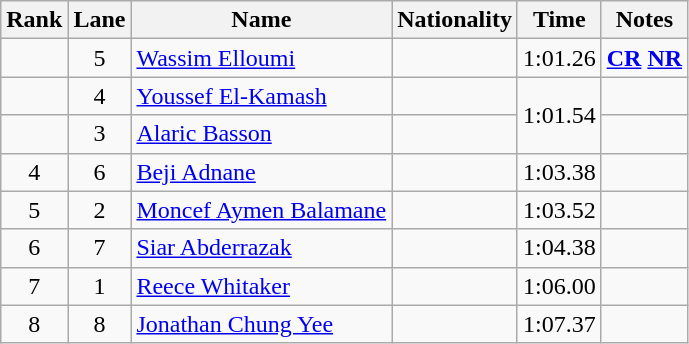<table class="wikitable sortable" style="text-align:center">
<tr>
<th>Rank</th>
<th>Lane</th>
<th>Name</th>
<th>Nationality</th>
<th>Time</th>
<th>Notes</th>
</tr>
<tr>
<td></td>
<td>5</td>
<td align=left><a href='#'>Wassim Elloumi</a></td>
<td align=left></td>
<td>1:01.26</td>
<td><strong><a href='#'>CR</a></strong> <strong><a href='#'>NR</a></strong></td>
</tr>
<tr>
<td></td>
<td>4</td>
<td align=left><a href='#'>Youssef El-Kamash</a></td>
<td align=left></td>
<td rowspan=2>1:01.54</td>
<td></td>
</tr>
<tr>
<td></td>
<td>3</td>
<td align=left><a href='#'>Alaric Basson</a></td>
<td align=left></td>
<td></td>
</tr>
<tr>
<td>4</td>
<td>6</td>
<td align=left><a href='#'>Beji Adnane</a></td>
<td align=left></td>
<td>1:03.38</td>
<td></td>
</tr>
<tr>
<td>5</td>
<td>2</td>
<td align=left><a href='#'>Moncef Aymen Balamane</a></td>
<td align=left></td>
<td>1:03.52</td>
<td></td>
</tr>
<tr>
<td>6</td>
<td>7</td>
<td align=left><a href='#'>Siar Abderrazak</a></td>
<td align=left></td>
<td>1:04.38</td>
<td></td>
</tr>
<tr>
<td>7</td>
<td>1</td>
<td align=left><a href='#'>Reece Whitaker</a></td>
<td align=left></td>
<td>1:06.00</td>
<td></td>
</tr>
<tr>
<td>8</td>
<td>8</td>
<td align=left><a href='#'>Jonathan Chung Yee</a></td>
<td align=left></td>
<td>1:07.37</td>
<td></td>
</tr>
</table>
